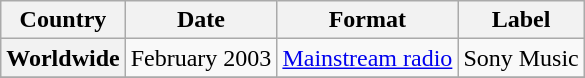<table class="wikitable plainrowheaders">
<tr>
<th scope="col">Country</th>
<th scope="col">Date</th>
<th scope="col">Format</th>
<th scope="col">Label</th>
</tr>
<tr>
<th scope="row" rowspan="">Worldwide</th>
<td rowspan="">February 2003</td>
<td rowspan=""><a href='#'>Mainstream radio</a></td>
<td rowspan="">Sony Music</td>
</tr>
<tr>
</tr>
</table>
